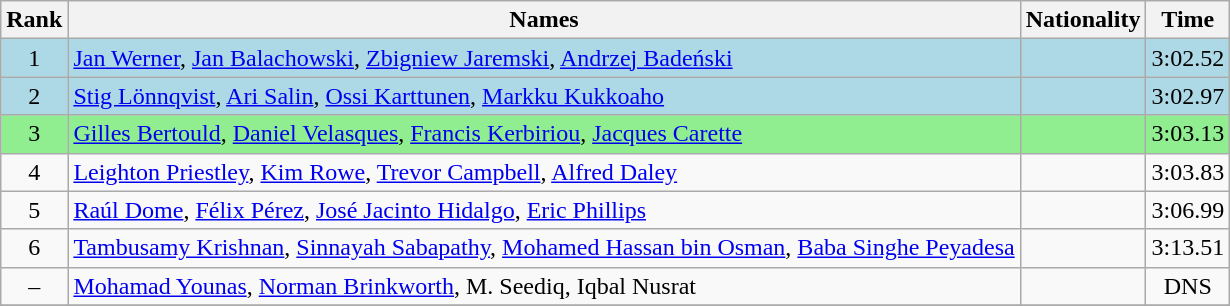<table class="wikitable sortable" style="text-align:center">
<tr>
<th>Rank</th>
<th>Names</th>
<th>Nationality</th>
<th>Time</th>
</tr>
<tr bgcolor=lightblue>
<td>1</td>
<td align=left><a href='#'>Jan Werner</a>, <a href='#'>Jan Balachowski</a>, <a href='#'>Zbigniew Jaremski</a>, <a href='#'>Andrzej Badeński</a></td>
<td align=left></td>
<td>3:02.52</td>
</tr>
<tr bgcolor=lightblue>
<td>2</td>
<td align=left><a href='#'>Stig Lönnqvist</a>, <a href='#'>Ari Salin</a>, <a href='#'>Ossi Karttunen</a>, <a href='#'>Markku Kukkoaho</a></td>
<td align=left></td>
<td>3:02.97</td>
</tr>
<tr bgcolor=lightgreen>
<td>3</td>
<td align=left><a href='#'>Gilles Bertould</a>, <a href='#'>Daniel Velasques</a>, <a href='#'>Francis Kerbiriou</a>, <a href='#'>Jacques Carette</a></td>
<td align=left></td>
<td>3:03.13</td>
</tr>
<tr>
<td>4</td>
<td align=left><a href='#'>Leighton Priestley</a>, <a href='#'>Kim Rowe</a>, <a href='#'>Trevor Campbell</a>, <a href='#'>Alfred Daley</a></td>
<td align=left></td>
<td>3:03.83</td>
</tr>
<tr>
<td>5</td>
<td align=left><a href='#'>Raúl Dome</a>, <a href='#'>Félix Pérez</a>, <a href='#'>José Jacinto Hidalgo</a>, <a href='#'>Eric Phillips</a></td>
<td align=left></td>
<td>3:06.99</td>
</tr>
<tr>
<td>6</td>
<td align=left><a href='#'>Tambusamy Krishnan</a>, <a href='#'>Sinnayah Sabapathy</a>, <a href='#'>Mohamed Hassan bin Osman</a>, <a href='#'>Baba Singhe Peyadesa</a></td>
<td align=left></td>
<td>3:13.51</td>
</tr>
<tr>
<td>–</td>
<td align=left><a href='#'>Mohamad Younas</a>, <a href='#'>Norman Brinkworth</a>, M. Seediq, Iqbal Nusrat</td>
<td align=left></td>
<td>DNS</td>
</tr>
<tr>
</tr>
</table>
